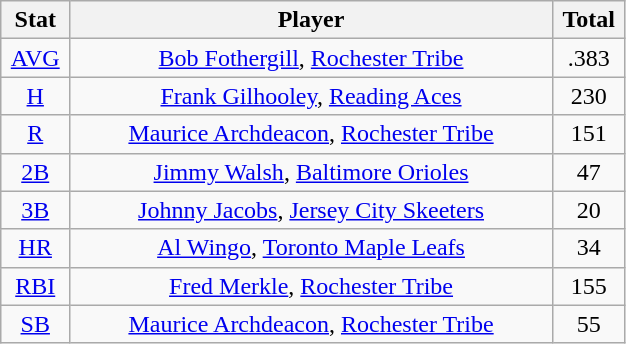<table class="wikitable" width="33%" style="text-align:center;">
<tr>
<th width="5%">Stat</th>
<th width="60%">Player</th>
<th width="5%">Total</th>
</tr>
<tr>
<td><a href='#'>AVG</a></td>
<td><a href='#'>Bob Fothergill</a>, <a href='#'>Rochester Tribe</a></td>
<td>.383</td>
</tr>
<tr>
<td><a href='#'>H</a></td>
<td><a href='#'>Frank Gilhooley</a>, <a href='#'>Reading Aces</a></td>
<td>230</td>
</tr>
<tr>
<td><a href='#'>R</a></td>
<td><a href='#'>Maurice Archdeacon</a>, <a href='#'>Rochester Tribe</a></td>
<td>151</td>
</tr>
<tr>
<td><a href='#'>2B</a></td>
<td><a href='#'>Jimmy Walsh</a>, <a href='#'>Baltimore Orioles</a></td>
<td>47</td>
</tr>
<tr>
<td><a href='#'>3B</a></td>
<td><a href='#'>Johnny Jacobs</a>, <a href='#'>Jersey City Skeeters</a></td>
<td>20</td>
</tr>
<tr>
<td><a href='#'>HR</a></td>
<td><a href='#'>Al Wingo</a>, <a href='#'>Toronto Maple Leafs</a></td>
<td>34</td>
</tr>
<tr>
<td><a href='#'>RBI</a></td>
<td><a href='#'>Fred Merkle</a>, <a href='#'>Rochester Tribe</a></td>
<td>155</td>
</tr>
<tr>
<td><a href='#'>SB</a></td>
<td><a href='#'>Maurice Archdeacon</a>, <a href='#'>Rochester Tribe</a></td>
<td>55</td>
</tr>
</table>
